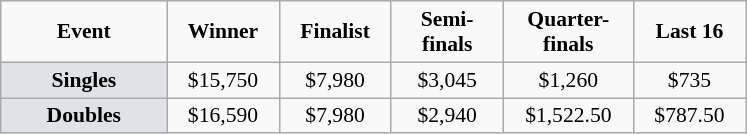<table class="wikitable" style="font-size:90%; text-align:center">
<tr>
<td width="104px"><strong>Event</strong></td>
<td width="68px"><strong>Winner</strong></td>
<td width="68px"><strong>Finalist</strong></td>
<td width="68px"><strong>Semi-finals</strong></td>
<td width="80px"><strong>Quarter-finals</strong></td>
<td width="68px"><strong>Last 16</strong></td>
</tr>
<tr>
<td bgcolor="#dfe2e9"><strong>Singles</strong></td>
<td>$15,750</td>
<td>$7,980</td>
<td>$3,045</td>
<td>$1,260</td>
<td>$735</td>
</tr>
<tr>
<td bgcolor="#dfe2e9"><strong>Doubles</strong></td>
<td>$16,590</td>
<td>$7,980</td>
<td>$2,940</td>
<td>$1,522.50</td>
<td>$787.50</td>
</tr>
</table>
